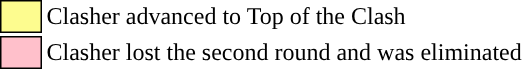<table class="toccolours" style="white-space: nowrap;">
<tr>
<td style="background:#fdfc8f; border: 1px solid black">    </td>
<td>Clasher advanced to Top of the Clash</td>
</tr>
<tr>
<td style="background:pink; border:1px solid black;">      </td>
<td>Clasher lost the second round and was eliminated</td>
</tr>
</table>
